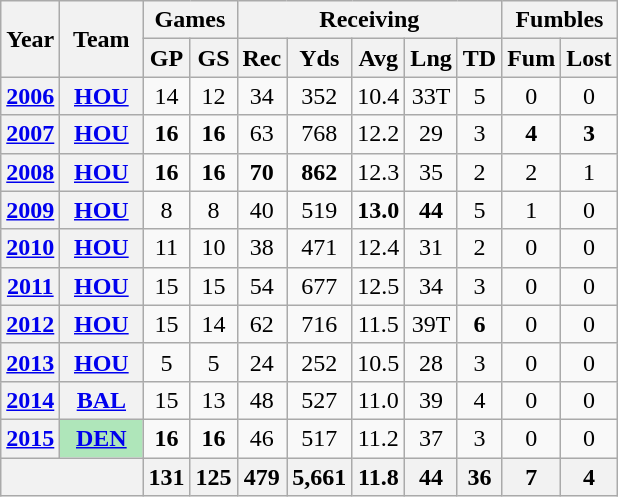<table class="wikitable" style="text-align:center;">
<tr>
<th rowspan="2">Year</th>
<th rowspan="2">Team</th>
<th colspan="2">Games</th>
<th colspan="5">Receiving</th>
<th colspan="2">Fumbles</th>
</tr>
<tr>
<th>GP</th>
<th>GS</th>
<th>Rec</th>
<th>Yds</th>
<th>Avg</th>
<th>Lng</th>
<th>TD</th>
<th>Fum</th>
<th>Lost</th>
</tr>
<tr>
<th><a href='#'>2006</a></th>
<th><a href='#'>HOU</a></th>
<td>14</td>
<td>12</td>
<td>34</td>
<td>352</td>
<td>10.4</td>
<td>33T</td>
<td>5</td>
<td>0</td>
<td>0</td>
</tr>
<tr>
<th><a href='#'>2007</a></th>
<th><a href='#'>HOU</a></th>
<td><strong>16</strong></td>
<td><strong>16</strong></td>
<td>63</td>
<td>768</td>
<td>12.2</td>
<td>29</td>
<td>3</td>
<td><strong>4</strong></td>
<td><strong>3</strong></td>
</tr>
<tr>
<th><a href='#'>2008</a></th>
<th><a href='#'>HOU</a></th>
<td><strong>16</strong></td>
<td><strong>16</strong></td>
<td><strong>70</strong></td>
<td><strong>862</strong></td>
<td>12.3</td>
<td>35</td>
<td>2</td>
<td>2</td>
<td>1</td>
</tr>
<tr>
<th><a href='#'>2009</a></th>
<th><a href='#'>HOU</a></th>
<td>8</td>
<td>8</td>
<td>40</td>
<td>519</td>
<td><strong>13.0</strong></td>
<td><strong>44</strong></td>
<td>5</td>
<td>1</td>
<td>0</td>
</tr>
<tr>
<th><a href='#'>2010</a></th>
<th><a href='#'>HOU</a></th>
<td>11</td>
<td>10</td>
<td>38</td>
<td>471</td>
<td>12.4</td>
<td>31</td>
<td>2</td>
<td>0</td>
<td>0</td>
</tr>
<tr>
<th><a href='#'>2011</a></th>
<th><a href='#'>HOU</a></th>
<td>15</td>
<td>15</td>
<td>54</td>
<td>677</td>
<td>12.5</td>
<td>34</td>
<td>3</td>
<td>0</td>
<td>0</td>
</tr>
<tr>
<th><a href='#'>2012</a></th>
<th><a href='#'>HOU</a></th>
<td>15</td>
<td>14</td>
<td>62</td>
<td>716</td>
<td>11.5</td>
<td>39T</td>
<td><strong>6</strong></td>
<td>0</td>
<td>0</td>
</tr>
<tr>
<th><a href='#'>2013</a></th>
<th><a href='#'>HOU</a></th>
<td>5</td>
<td>5</td>
<td>24</td>
<td>252</td>
<td>10.5</td>
<td>28</td>
<td>3</td>
<td>0</td>
<td>0</td>
</tr>
<tr>
<th><a href='#'>2014</a></th>
<th><a href='#'>BAL</a></th>
<td>15</td>
<td>13</td>
<td>48</td>
<td>527</td>
<td>11.0</td>
<td>39</td>
<td>4</td>
<td>0</td>
<td>0</td>
</tr>
<tr>
<th><a href='#'>2015</a></th>
<th style="background:#afe6ba; width:3em;"><a href='#'>DEN</a></th>
<td><strong>16</strong></td>
<td><strong>16</strong></td>
<td>46</td>
<td>517</td>
<td>11.2</td>
<td>37</td>
<td>3</td>
<td>0</td>
<td>0</td>
</tr>
<tr>
<th colspan="2"></th>
<th>131</th>
<th>125</th>
<th>479</th>
<th>5,661</th>
<th>11.8</th>
<th>44</th>
<th>36</th>
<th>7</th>
<th>4</th>
</tr>
</table>
